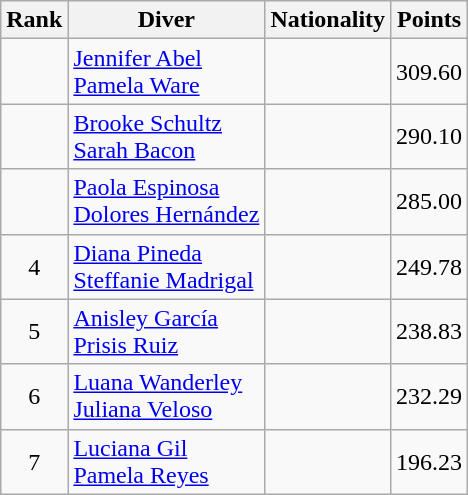<table class="wikitable sortable" style="font-size:100%">
<tr>
<th>Rank</th>
<th>Diver</th>
<th>Nationality</th>
<th>Points</th>
</tr>
<tr>
<td align=center></td>
<td><a href='#'>Jennifer Abel</a><br><a href='#'>Pamela Ware</a></td>
<td></td>
<td align=center>309.60</td>
</tr>
<tr>
<td align=center></td>
<td><a href='#'>Brooke Schultz</a><br><a href='#'>Sarah Bacon</a></td>
<td></td>
<td align=center>290.10</td>
</tr>
<tr>
<td align=center></td>
<td><a href='#'>Paola Espinosa</a><br><a href='#'>Dolores Hernández</a></td>
<td></td>
<td align=center>285.00</td>
</tr>
<tr>
<td align=center>4</td>
<td><a href='#'>Diana Pineda</a><br><a href='#'>Steffanie Madrigal</a></td>
<td></td>
<td align=center>249.78</td>
</tr>
<tr>
<td align=center>5</td>
<td><a href='#'>Anisley García</a><br><a href='#'>Prisis Ruiz</a></td>
<td></td>
<td align=center>238.83</td>
</tr>
<tr>
<td align=center>6</td>
<td><a href='#'>Luana Wanderley</a><br><a href='#'>Juliana Veloso</a></td>
<td></td>
<td align=center>232.29</td>
</tr>
<tr>
<td align=center>7</td>
<td><a href='#'>Luciana Gil</a><br><a href='#'>Pamela Reyes</a></td>
<td></td>
<td align=center>196.23</td>
</tr>
</table>
